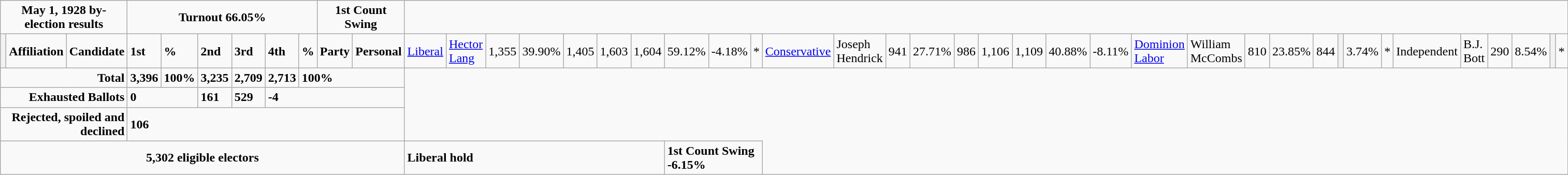<table class="wikitable">
<tr>
<td colspan=3 align="center"><strong>May 1, 1928 by-election results</strong></td>
<td colspan=6 align=center><strong>Turnout 66.05%</strong></td>
<td colspan=2 align=center><strong>1st Count Swing</strong></td>
</tr>
<tr>
<th style="width: 10px;"></th>
<td><strong>Affiliation</strong></td>
<td><strong>Candidate</strong></td>
<td><strong>1st</strong></td>
<td><strong>%</strong></td>
<td><strong>2nd</strong></td>
<td><strong>3rd</strong></td>
<td><strong>4th</strong></td>
<td><strong>%</strong></td>
<td><strong>Party</strong></td>
<td><strong>Personal</strong><br></td>
<td><a href='#'>Liberal</a></td>
<td><a href='#'>Hector Lang</a></td>
<td>1,355</td>
<td>39.90%</td>
<td>1,405</td>
<td>1,603</td>
<td>1,604</td>
<td>59.12%</td>
<td>-4.18%</td>
<td align=center>*<br></td>
<td><a href='#'>Conservative</a></td>
<td>Joseph Hendrick</td>
<td>941</td>
<td>27.71%</td>
<td>986</td>
<td>1,106</td>
<td>1,109</td>
<td>40.88%</td>
<td colspan=2 align=center>-8.11%<br></td>
<td><a href='#'>Dominion Labor</a></td>
<td>William McCombs</td>
<td>810</td>
<td>23.85%</td>
<td>844</td>
<td colspan=3 bgcolor="#F2F2F2"></td>
<td>3.74%</td>
<td align=center>*<br></td>
<td>Independent</td>
<td>B.J. Bott</td>
<td>290</td>
<td>8.54%</td>
<td colspan=4 bgcolor="#F2F2F2"></td>
<td align=center colspan=2>*</td>
</tr>
<tr>
<td colspan=3 align="right"><strong>Total</strong></td>
<td><strong>3,396</strong></td>
<td><strong>100%</strong></td>
<td><strong>3,235</strong></td>
<td><strong>2,709</strong></td>
<td><strong>2,713</strong></td>
<td colspan=3><strong>100%</strong></td>
</tr>
<tr>
<td align="right" colspan=3><strong>Exhausted Ballots</strong></td>
<td colspan=2><strong>0</strong></td>
<td><strong>161</strong></td>
<td><strong>529</strong></td>
<td colspan=4><strong>-4</strong></td>
</tr>
<tr>
<td colspan=3 align="right"><strong>Rejected, spoiled and declined</strong></td>
<td colspan=8><strong>106</strong></td>
</tr>
<tr>
<td align=center colspan=11><strong>5,302 eligible electors</strong><br></td>
<td colspan=7><strong>Liberal hold</strong></td>
<td colspan=3><strong>1st Count Swing -6.15%</strong></td>
</tr>
</table>
